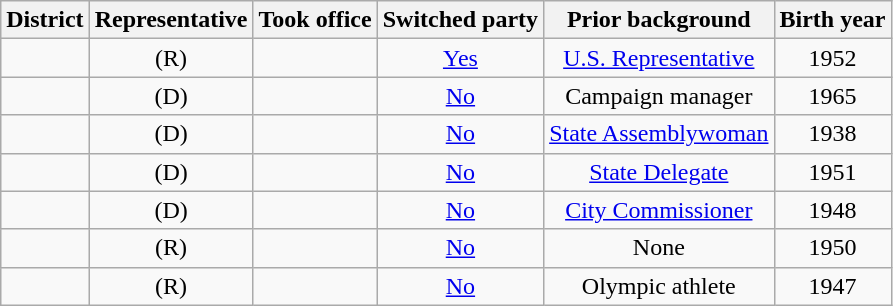<table class="sortable wikitable" style="text-align:center">
<tr>
<th>District</th>
<th>Representative</th>
<th>Took office</th>
<th>Switched party</th>
<th>Prior background</th>
<th>Birth year</th>
</tr>
<tr>
<td></td>
<td> (R)</td>
<td></td>
<td><a href='#'>Yes</a></td>
<td><a href='#'>U.S. Representative</a></td>
<td>1952</td>
</tr>
<tr>
<td></td>
<td> (D)</td>
<td></td>
<td><a href='#'>No</a></td>
<td>Campaign manager</td>
<td>1965</td>
</tr>
<tr>
<td></td>
<td> (D)</td>
<td></td>
<td><a href='#'>No</a></td>
<td><a href='#'>State Assemblywoman</a></td>
<td>1938</td>
</tr>
<tr>
<td></td>
<td> (D)</td>
<td></td>
<td><a href='#'>No</a></td>
<td><a href='#'>State Delegate</a></td>
<td>1951</td>
</tr>
<tr>
<td></td>
<td> (D)</td>
<td></td>
<td><a href='#'>No</a></td>
<td><a href='#'>City Commissioner</a></td>
<td>1948</td>
</tr>
<tr>
<td></td>
<td> (R)</td>
<td></td>
<td><a href='#'>No</a></td>
<td>None</td>
<td>1950</td>
</tr>
<tr>
<td></td>
<td> (R)</td>
<td></td>
<td><a href='#'>No</a></td>
<td>Olympic athlete</td>
<td>1947</td>
</tr>
</table>
